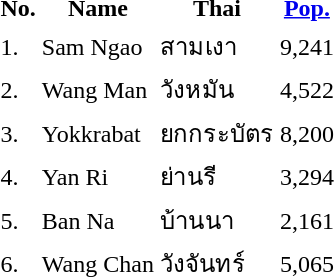<table>
<tr>
<th>No.</th>
<th>Name</th>
<th>Thai</th>
<th><a href='#'>Pop.</a></th>
</tr>
<tr>
<td>1.</td>
<td>Sam Ngao</td>
<td>สามเงา</td>
<td>9,241</td>
</tr>
<tr>
<td>2.</td>
<td>Wang Man</td>
<td>วังหมัน</td>
<td>4,522</td>
</tr>
<tr>
<td>3.</td>
<td>Yokkrabat</td>
<td>ยกกระบัตร</td>
<td>8,200</td>
</tr>
<tr>
<td>4.</td>
<td>Yan Ri</td>
<td>ย่านรี</td>
<td>3,294</td>
</tr>
<tr>
<td>5.</td>
<td>Ban Na</td>
<td>บ้านนา</td>
<td>2,161</td>
</tr>
<tr>
<td>6.</td>
<td>Wang Chan</td>
<td>วังจันทร์</td>
<td>5,065</td>
</tr>
</table>
